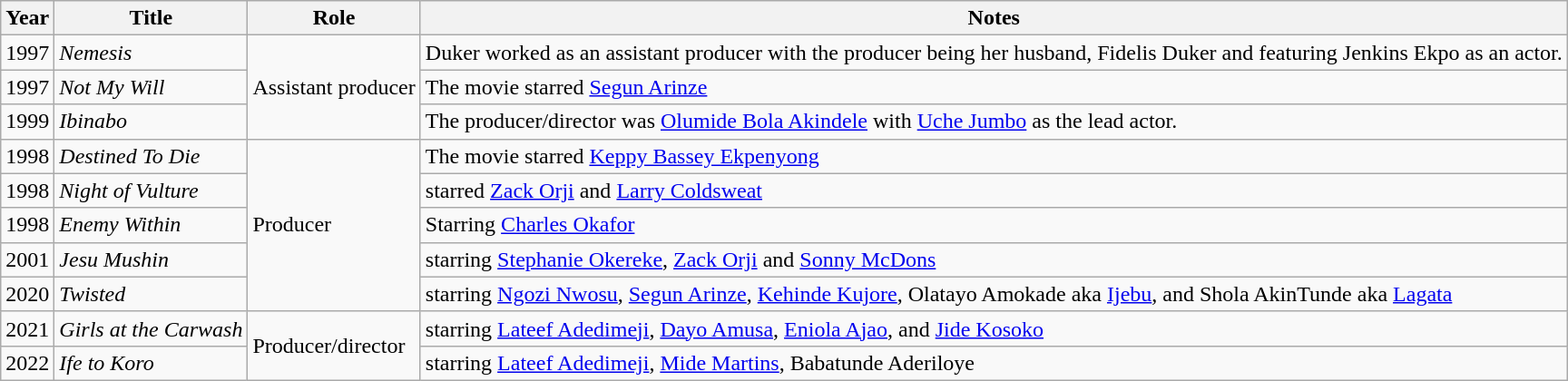<table class="wikitable">
<tr>
<th>Year</th>
<th>Title</th>
<th>Role</th>
<th>Notes</th>
</tr>
<tr>
<td>1997</td>
<td><em>Nemesis</em></td>
<td rowspan="3">Assistant producer</td>
<td>Duker worked as an assistant producer with the producer being her husband, Fidelis Duker and featuring Jenkins Ekpo as an actor.</td>
</tr>
<tr>
<td>1997</td>
<td><em>Not My Will</em></td>
<td>The movie starred <a href='#'>Segun Arinze</a></td>
</tr>
<tr>
<td>1999</td>
<td><em>Ibinabo</em></td>
<td>The producer/director was <a href='#'>Olumide Bola Akindele</a> with <a href='#'>Uche Jumbo</a> as the lead actor.</td>
</tr>
<tr>
<td>1998</td>
<td><em>Destined To Die</em></td>
<td rowspan="5">Producer</td>
<td>The movie starred <a href='#'>Keppy Bassey Ekpenyong</a></td>
</tr>
<tr>
<td>1998</td>
<td><em>Night of Vulture</em></td>
<td>starred <a href='#'>Zack Orji</a> and <a href='#'>Larry Coldsweat</a></td>
</tr>
<tr>
<td>1998</td>
<td><em>Enemy Within</em></td>
<td>Starring <a href='#'>Charles Okafor</a></td>
</tr>
<tr>
<td>2001</td>
<td><em>Jesu Mushin</em></td>
<td>starring <a href='#'>Stephanie Okereke</a>, <a href='#'>Zack Orji</a> and <a href='#'>Sonny McDons</a></td>
</tr>
<tr>
<td>2020</td>
<td><em>Twisted</em></td>
<td>starring <a href='#'>Ngozi Nwosu</a>, <a href='#'>Segun Arinze</a>, <a href='#'>Kehinde Kujore</a>, Olatayo Amokade aka <a href='#'>Ijebu</a>, and Shola AkinTunde aka <a href='#'>Lagata</a></td>
</tr>
<tr>
<td>2021</td>
<td><em>Girls at the Carwash</em></td>
<td rowspan="2">Producer/director</td>
<td>starring <a href='#'>Lateef Adedimeji</a>, <a href='#'>Dayo Amusa</a>, <a href='#'>Eniola Ajao</a>, and <a href='#'>Jide Kosoko</a></td>
</tr>
<tr>
<td>2022</td>
<td><em>Ife to Koro</em></td>
<td>starring <a href='#'>Lateef Adedimeji</a>, <a href='#'>Mide Martins</a>, Babatunde Aderiloye</td>
</tr>
</table>
